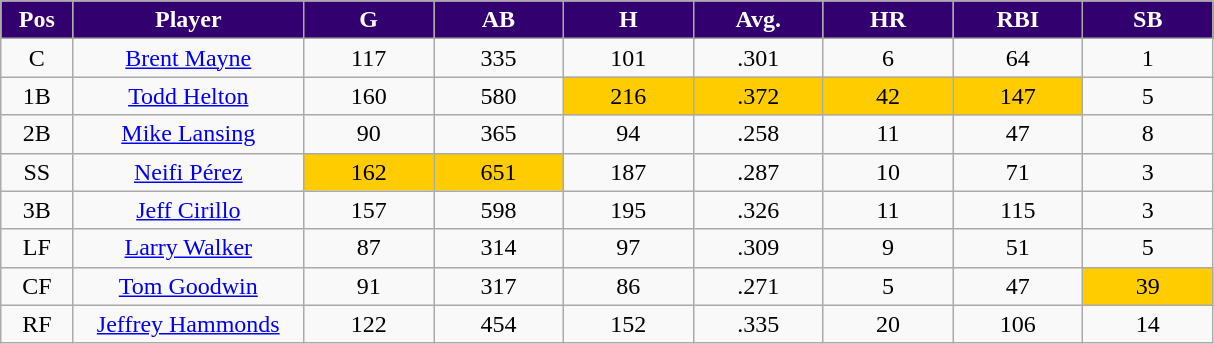<table class="wikitable sortable">
<tr>
<th style="background:#33006F;color:#FFFFFF; width:5%;">Pos</th>
<th style="background:#33006F;color:#FFFFFF; width:16%;">Player</th>
<th style="background:#33006F;color:#FFFFFF; width:9%;">G</th>
<th style="background:#33006F;color:#FFFFFF; width:9%;">AB</th>
<th style="background:#33006F;color:#FFFFFF; width:9%;">H</th>
<th style="background:#33006F;color:#FFFFFF; width:9%;">Avg.</th>
<th style="background:#33006F;color:#FFFFFF; width:9%;">HR</th>
<th style="background:#33006F;color:#FFFFFF; width:9%;">RBI</th>
<th style="background:#33006F;color:#FFFFFF; width:9%;">SB</th>
</tr>
<tr style="text-align:center;">
<td>C</td>
<td><a href='#'>Brent Mayne</a></td>
<td>117</td>
<td>335</td>
<td>101</td>
<td>.301</td>
<td>6</td>
<td>64</td>
<td>1</td>
</tr>
<tr style="text-align:center;">
<td>1B</td>
<td><a href='#'>Todd Helton</a></td>
<td>160</td>
<td>580</td>
<td bgcolor="#FFCC00">216</td>
<td bgcolor="#FFCC00">.372</td>
<td bgcolor="#FFCC00">42</td>
<td bgcolor="#FFCC00">147</td>
<td>5</td>
</tr>
<tr style="text-align:center;">
<td>2B</td>
<td><a href='#'>Mike Lansing</a></td>
<td>90</td>
<td>365</td>
<td>94</td>
<td>.258</td>
<td>11</td>
<td>47</td>
<td>8</td>
</tr>
<tr style="text-align:center;">
<td>SS</td>
<td><a href='#'>Neifi Pérez</a></td>
<td bgcolor="#FFCC00">162</td>
<td bgcolor="#FFCC00">651</td>
<td>187</td>
<td>.287</td>
<td>10</td>
<td>71</td>
<td>3</td>
</tr>
<tr style="text-align:center;">
<td>3B</td>
<td><a href='#'>Jeff Cirillo</a></td>
<td>157</td>
<td>598</td>
<td>195</td>
<td>.326</td>
<td>11</td>
<td>115</td>
<td>3</td>
</tr>
<tr style="text-align:center;">
<td>LF</td>
<td><a href='#'>Larry Walker</a></td>
<td>87</td>
<td>314</td>
<td>97</td>
<td>.309</td>
<td>9</td>
<td>51</td>
<td>5</td>
</tr>
<tr style="text-align:center;">
<td>CF</td>
<td><a href='#'>Tom Goodwin</a></td>
<td>91</td>
<td>317</td>
<td>86</td>
<td>.271</td>
<td>5</td>
<td>47</td>
<td bgcolor="#FFCC00">39</td>
</tr>
<tr style="text-align:center;">
<td>RF</td>
<td><a href='#'>Jeffrey Hammonds</a></td>
<td>122</td>
<td>454</td>
<td>152</td>
<td>.335</td>
<td>20</td>
<td>106</td>
<td>14</td>
</tr>
</table>
